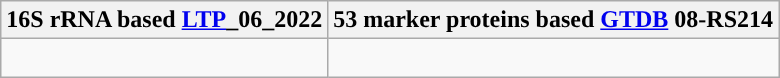<table class="wikitable">
<tr>
<th colspan=1>16S rRNA based <a href='#'>LTP</a>_06_2022</th>
<th colspan=1>53 marker proteins based <a href='#'>GTDB</a> 08-RS214</th>
</tr>
<tr>
<td style="vertical-align:top"><br></td>
<td><br></td>
</tr>
</table>
